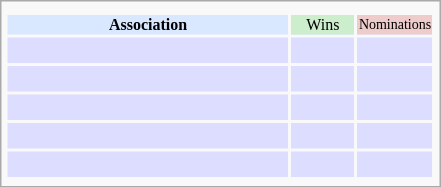<table class="infobox" style="width: 23em; text-align: left; font-size: 80%; vertical-align: middle;">
<tr>
<td colspan="3" style="text-align:center;"></td>
</tr>
<tr style="text-align:center;" bgcolor="#d9e8ff">
<th style=font-size:8pt; vertical-align: middle;">Association</th>
<td width="40" style="background:#cceecc; font-size:8pt; vertical-align: middle;">Wins</td>
<td width="40" style="background:#eecccc; font-size:7pt; vertical-align: middle;">Nominations</td>
</tr>
<tr bgcolor=#ddddff>
<td align="center"><br></td>
<td></td>
<td></td>
</tr>
<tr bgcolor=#ddddff>
<td align="center"><br></td>
<td></td>
<td></td>
</tr>
<tr bgcolor="#ddddff">
<td align="center"><br></td>
<td></td>
<td></td>
</tr>
<tr bgcolor=#ddddff>
<td align="center"><br></td>
<td></td>
<td></td>
</tr>
<tr bgcolor="#ddddff">
<td align="center"><br></td>
<td></td>
<td></td>
</tr>
<tr>
</tr>
</table>
